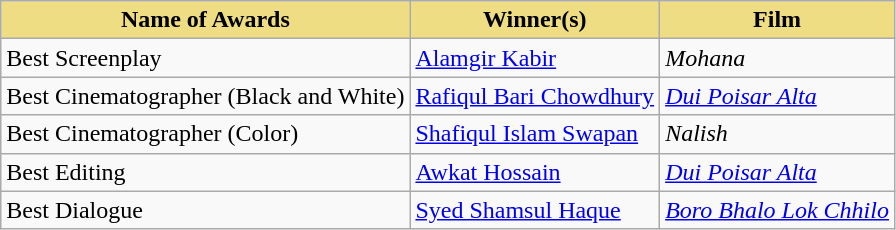<table class="wikitable">
<tr>
<th style="background:#EEDD82;">Name of Awards</th>
<th style="background:#EEDD82;">Winner(s)</th>
<th style="background:#EEDD82;">Film</th>
</tr>
<tr>
<td>Best Screenplay</td>
<td><a href='#'>Alamgir Kabir</a></td>
<td><em>Mohana</em></td>
</tr>
<tr>
<td>Best Cinematographer (Black and White)</td>
<td><a href='#'>Rafiqul Bari Chowdhury</a></td>
<td><em><a href='#'>Dui Poisar Alta</a></em></td>
</tr>
<tr>
<td>Best Cinematographer (Color)</td>
<td><a href='#'>Shafiqul Islam Swapan</a></td>
<td><em>Nalish</em></td>
</tr>
<tr>
<td>Best Editing</td>
<td><a href='#'>Awkat Hossain</a></td>
<td><em><a href='#'>Dui Poisar Alta</a></em></td>
</tr>
<tr>
<td>Best Dialogue</td>
<td><a href='#'>Syed Shamsul Haque</a></td>
<td><em><a href='#'>Boro Bhalo Lok Chhilo</a></em></td>
</tr>
</table>
